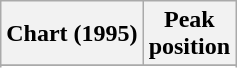<table class="wikitable sortable plainrowheaders" border="1">
<tr>
<th>Chart (1995)</th>
<th>Peak<br>position</th>
</tr>
<tr>
</tr>
<tr>
</tr>
</table>
